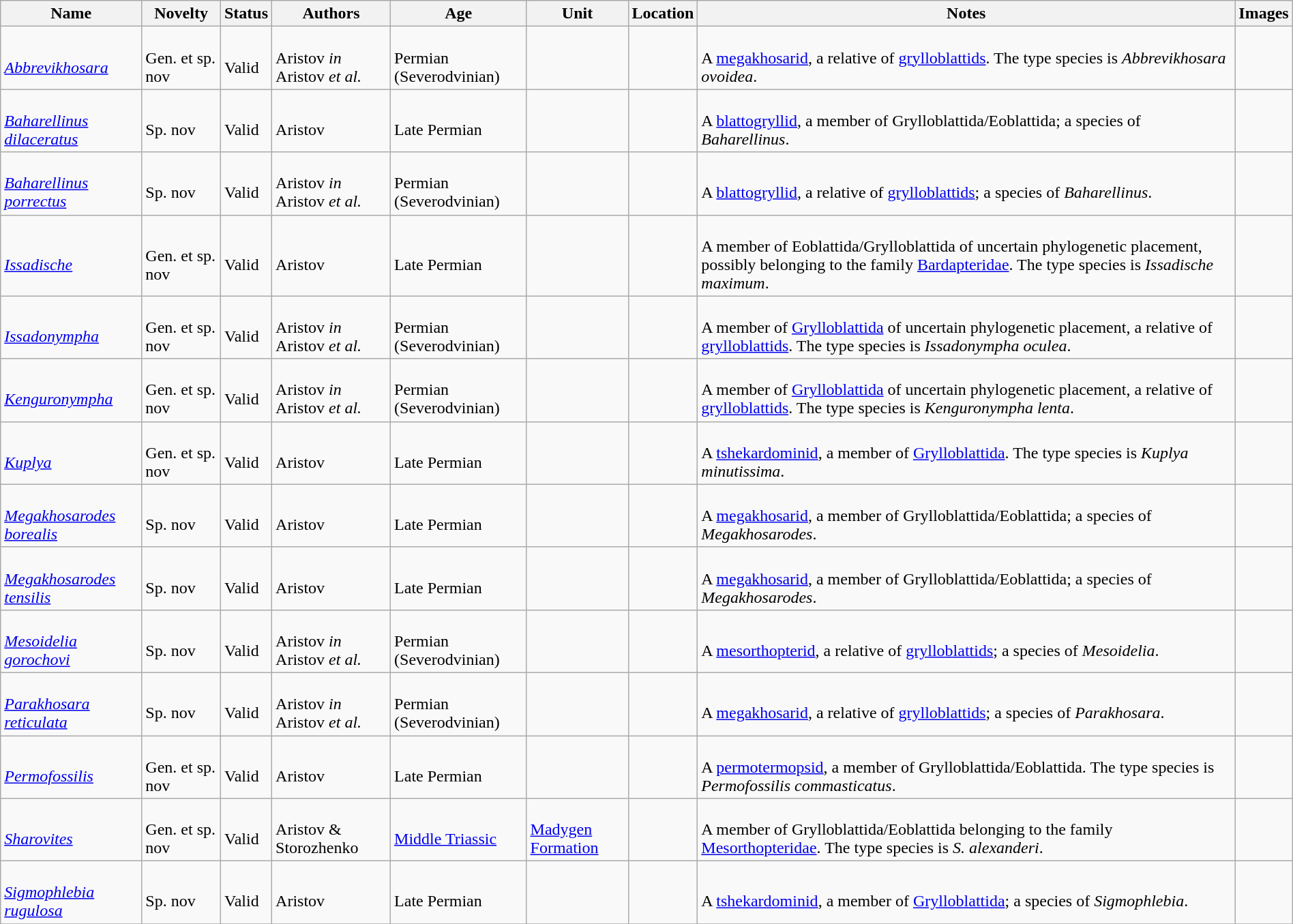<table class="wikitable sortable" align="center" width="100%">
<tr>
<th>Name</th>
<th>Novelty</th>
<th>Status</th>
<th>Authors</th>
<th>Age</th>
<th>Unit</th>
<th>Location</th>
<th>Notes</th>
<th>Images</th>
</tr>
<tr>
<td><br><em><a href='#'>Abbrevikhosara</a></em></td>
<td><br>Gen. et sp. nov</td>
<td><br>Valid</td>
<td><br>Aristov <em>in</em> Aristov <em>et al.</em></td>
<td><br>Permian (Severodvinian)</td>
<td></td>
<td><br></td>
<td><br>A <a href='#'>megakhosarid</a>, a relative of <a href='#'>grylloblattids</a>. The type species is <em>Abbrevikhosara ovoidea</em>.</td>
<td></td>
</tr>
<tr>
<td><br><em><a href='#'>Baharellinus dilaceratus</a></em></td>
<td><br>Sp. nov</td>
<td><br>Valid</td>
<td><br>Aristov</td>
<td><br>Late Permian</td>
<td></td>
<td><br></td>
<td><br>A <a href='#'>blattogryllid</a>, a member of Grylloblattida/Eoblattida; a species of <em>Baharellinus</em>.</td>
<td></td>
</tr>
<tr>
<td><br><em><a href='#'>Baharellinus porrectus</a></em></td>
<td><br>Sp. nov</td>
<td><br>Valid</td>
<td><br>Aristov <em>in</em> Aristov <em>et al.</em></td>
<td><br>Permian (Severodvinian)</td>
<td></td>
<td><br></td>
<td><br>A <a href='#'>blattogryllid</a>, a relative of <a href='#'>grylloblattids</a>; a species of <em>Baharellinus</em>.</td>
<td></td>
</tr>
<tr>
<td><br><em><a href='#'>Issadische</a></em></td>
<td><br>Gen. et sp. nov</td>
<td><br>Valid</td>
<td><br>Aristov</td>
<td><br>Late Permian</td>
<td></td>
<td><br></td>
<td><br>A member of Eoblattida/Grylloblattida of uncertain phylogenetic placement, possibly belonging to the family <a href='#'>Bardapteridae</a>. The type species is <em>Issadische maximum</em>.</td>
<td></td>
</tr>
<tr>
<td><br><em><a href='#'>Issadonympha</a></em></td>
<td><br>Gen. et sp. nov</td>
<td><br>Valid</td>
<td><br>Aristov <em>in</em> Aristov <em>et al.</em></td>
<td><br>Permian (Severodvinian)</td>
<td></td>
<td><br></td>
<td><br>A member of <a href='#'>Grylloblattida</a> of uncertain phylogenetic placement, a relative of <a href='#'>grylloblattids</a>. The type species is <em>Issadonympha oculea</em>.</td>
<td></td>
</tr>
<tr>
<td><br><em><a href='#'>Kenguronympha</a></em></td>
<td><br>Gen. et sp. nov</td>
<td><br>Valid</td>
<td><br>Aristov <em>in</em> Aristov <em>et al.</em></td>
<td><br>Permian (Severodvinian)</td>
<td></td>
<td><br></td>
<td><br>A member of <a href='#'>Grylloblattida</a> of uncertain phylogenetic placement, a relative of <a href='#'>grylloblattids</a>. The type species is <em>Kenguronympha lenta</em>.</td>
<td></td>
</tr>
<tr>
<td><br><em><a href='#'>Kuplya</a></em></td>
<td><br>Gen. et sp. nov</td>
<td><br>Valid</td>
<td><br>Aristov</td>
<td><br>Late Permian</td>
<td></td>
<td><br></td>
<td><br>A <a href='#'>tshekardominid</a>, a member of <a href='#'>Grylloblattida</a>. The type species is <em>Kuplya minutissima</em>.</td>
<td></td>
</tr>
<tr>
<td><br><em><a href='#'>Megakhosarodes borealis</a></em></td>
<td><br>Sp. nov</td>
<td><br>Valid</td>
<td><br>Aristov</td>
<td><br>Late Permian</td>
<td></td>
<td><br></td>
<td><br>A <a href='#'>megakhosarid</a>, a member of Grylloblattida/Eoblattida; a species of <em>Megakhosarodes</em>.</td>
<td></td>
</tr>
<tr>
<td><br><em><a href='#'>Megakhosarodes tensilis</a></em></td>
<td><br>Sp. nov</td>
<td><br>Valid</td>
<td><br>Aristov</td>
<td><br>Late Permian</td>
<td></td>
<td><br></td>
<td><br>A <a href='#'>megakhosarid</a>, a member of Grylloblattida/Eoblattida; a species of <em>Megakhosarodes</em>.</td>
<td></td>
</tr>
<tr>
<td><br><em><a href='#'>Mesoidelia gorochovi</a></em></td>
<td><br>Sp. nov</td>
<td><br>Valid</td>
<td><br>Aristov <em>in</em> Aristov <em>et al.</em></td>
<td><br>Permian (Severodvinian)</td>
<td></td>
<td><br></td>
<td><br>A <a href='#'>mesorthopterid</a>, a relative of <a href='#'>grylloblattids</a>; a species of <em>Mesoidelia</em>.</td>
<td></td>
</tr>
<tr>
<td><br><em><a href='#'>Parakhosara reticulata</a></em></td>
<td><br>Sp. nov</td>
<td><br>Valid</td>
<td><br>Aristov <em>in</em> Aristov <em>et al.</em></td>
<td><br>Permian (Severodvinian)</td>
<td></td>
<td><br></td>
<td><br>A <a href='#'>megakhosarid</a>, a relative of <a href='#'>grylloblattids</a>; a species of <em>Parakhosara</em>.</td>
<td></td>
</tr>
<tr>
<td><br><em><a href='#'>Permofossilis</a></em></td>
<td><br>Gen. et sp. nov</td>
<td><br>Valid</td>
<td><br>Aristov</td>
<td><br>Late Permian</td>
<td></td>
<td><br></td>
<td><br>A <a href='#'>permotermopsid</a>, a member of Grylloblattida/Eoblattida. The type species is <em>Permofossilis commasticatus</em>.</td>
<td></td>
</tr>
<tr>
<td><br><em><a href='#'>Sharovites</a></em></td>
<td><br>Gen. et sp. nov</td>
<td><br>Valid</td>
<td><br>Aristov & Storozhenko</td>
<td><br><a href='#'>Middle Triassic</a></td>
<td><br><a href='#'>Madygen Formation</a></td>
<td><br></td>
<td><br>A member of Grylloblattida/Eoblattida belonging to the family <a href='#'>Mesorthopteridae</a>. The type species is <em>S. alexanderi</em>.</td>
<td></td>
</tr>
<tr>
<td><br><em><a href='#'>Sigmophlebia rugulosa</a></em></td>
<td><br>Sp. nov</td>
<td><br>Valid</td>
<td><br>Aristov</td>
<td><br>Late Permian</td>
<td></td>
<td><br></td>
<td><br>A <a href='#'>tshekardominid</a>, a member of <a href='#'>Grylloblattida</a>; a species of <em>Sigmophlebia</em>.</td>
<td></td>
</tr>
<tr>
</tr>
</table>
